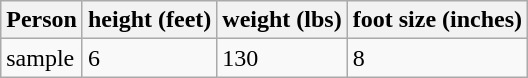<table class="wikitable">
<tr>
<th>Person</th>
<th>height (feet)</th>
<th>weight (lbs)</th>
<th>foot size (inches)</th>
</tr>
<tr>
<td>sample</td>
<td>6</td>
<td>130</td>
<td>8</td>
</tr>
</table>
